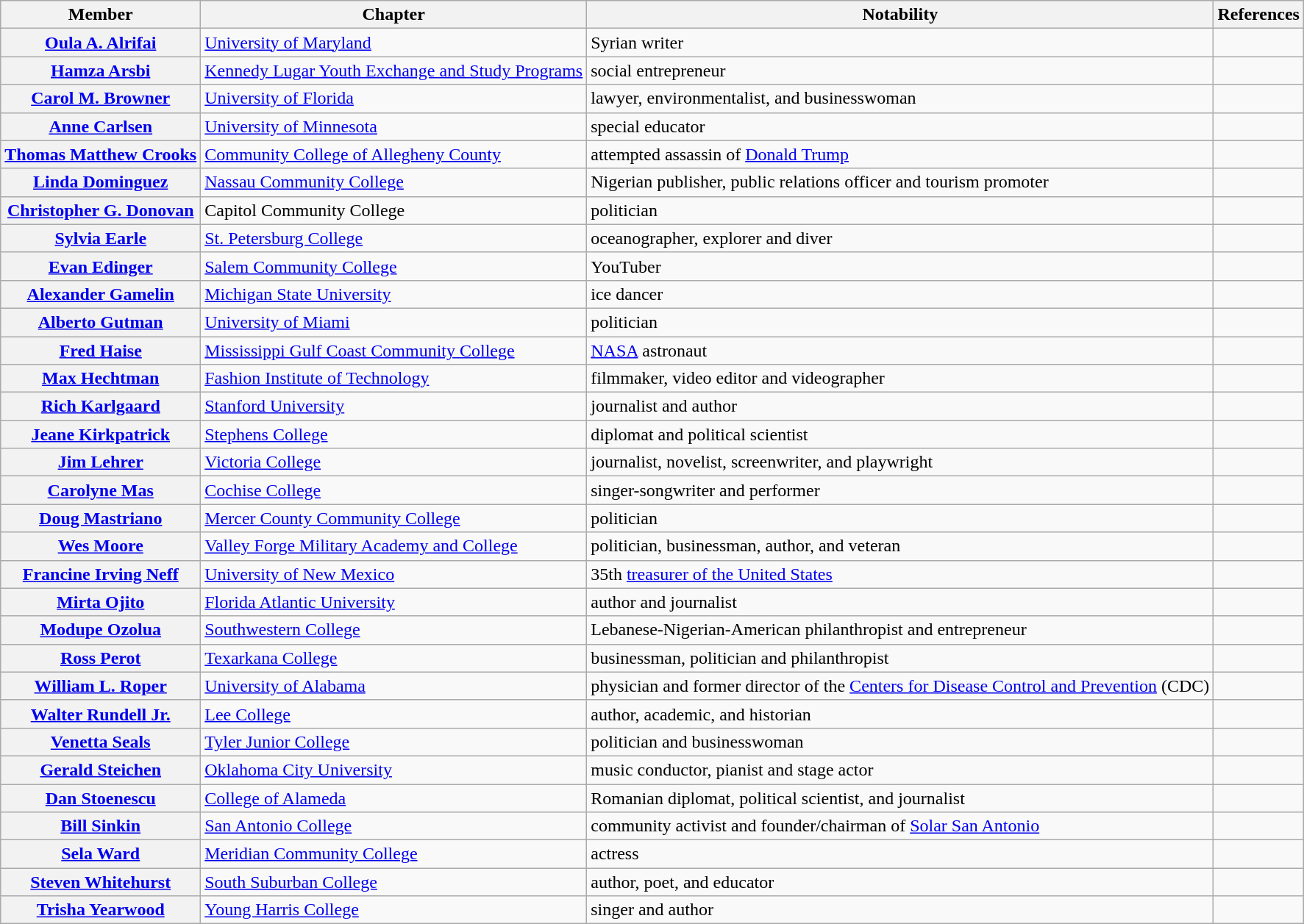<table class="wikitable sortable">
<tr>
<th scope="col">Member</th>
<th scope="col">Chapter</th>
<th scope="col">Notability</th>
<th scope="col" class="unsortable">References</th>
</tr>
<tr>
<th scope="row"><a href='#'>Oula A. Alrifai</a></th>
<td><a href='#'>University of Maryland</a></td>
<td>Syrian writer</td>
<td></td>
</tr>
<tr>
<th scope="row"><a href='#'>Hamza Arsbi</a></th>
<td><a href='#'>Kennedy Lugar Youth Exchange and Study Programs</a></td>
<td>social entrepreneur</td>
<td></td>
</tr>
<tr>
<th scope="row"><a href='#'>Carol M. Browner</a></th>
<td><a href='#'>University of Florida</a></td>
<td>lawyer, environmentalist, and businesswoman</td>
<td></td>
</tr>
<tr>
<th scope="row"><a href='#'>Anne Carlsen</a></th>
<td><a href='#'>University of Minnesota</a></td>
<td>special educator</td>
<td></td>
</tr>
<tr>
<th scope="row"><a href='#'>Thomas Matthew Crooks</a></th>
<td><a href='#'>Community College of Allegheny County</a></td>
<td>attempted assassin of <a href='#'>Donald Trump</a></td>
<td></td>
</tr>
<tr>
<th scope="row"><a href='#'>Linda Dominguez</a></th>
<td><a href='#'>Nassau Community College</a></td>
<td>Nigerian publisher, public relations officer and tourism promoter</td>
<td></td>
</tr>
<tr>
<th scope="row"><a href='#'>Christopher G. Donovan</a></th>
<td>Capitol Community College</td>
<td>politician</td>
<td></td>
</tr>
<tr>
<th scope="row"><a href='#'>Sylvia Earle</a></th>
<td><a href='#'>St. Petersburg College</a></td>
<td>oceanographer, explorer and diver</td>
<td></td>
</tr>
<tr>
<th scope="row"><a href='#'>Evan Edinger</a></th>
<td><a href='#'>Salem Community College</a></td>
<td>YouTuber</td>
<td></td>
</tr>
<tr>
<th scope="row"><a href='#'>Alexander Gamelin</a></th>
<td><a href='#'>Michigan State University</a></td>
<td>ice dancer</td>
<td></td>
</tr>
<tr>
<th scope="row"><a href='#'>Alberto Gutman</a></th>
<td><a href='#'>University of Miami</a></td>
<td>politician</td>
<td></td>
</tr>
<tr>
<th scope="row"><a href='#'>Fred Haise</a></th>
<td><a href='#'>Mississippi Gulf Coast Community College</a></td>
<td><a href='#'>NASA</a> astronaut</td>
<td></td>
</tr>
<tr>
<th scope="row"><a href='#'>Max Hechtman</a></th>
<td><a href='#'>Fashion Institute of Technology</a></td>
<td>filmmaker, video editor and videographer</td>
<td></td>
</tr>
<tr>
<th scope="row"><a href='#'>Rich Karlgaard</a></th>
<td><a href='#'>Stanford University</a></td>
<td>journalist and author</td>
<td></td>
</tr>
<tr>
<th scope="row"><a href='#'>Jeane Kirkpatrick</a></th>
<td><a href='#'>Stephens College</a></td>
<td>diplomat and political scientist</td>
<td></td>
</tr>
<tr>
<th scope="row"><a href='#'>Jim Lehrer</a></th>
<td><a href='#'>Victoria College</a></td>
<td>journalist, novelist, screenwriter, and playwright</td>
<td></td>
</tr>
<tr>
<th scope="row"><a href='#'>Carolyne Mas</a></th>
<td><a href='#'>Cochise College</a></td>
<td>singer-songwriter and performer</td>
<td></td>
</tr>
<tr>
<th scope="row"><a href='#'>Doug Mastriano</a></th>
<td><a href='#'>Mercer County Community College</a></td>
<td>politician</td>
<td></td>
</tr>
<tr>
<th scope="row"><a href='#'>Wes Moore</a></th>
<td><a href='#'>Valley Forge Military Academy and College</a></td>
<td>politician, businessman, author, and veteran</td>
<td></td>
</tr>
<tr>
<th scope="row"><a href='#'>Francine Irving Neff</a></th>
<td><a href='#'>University of New Mexico</a></td>
<td>35th <a href='#'>treasurer of the United States</a></td>
<td></td>
</tr>
<tr>
<th scope="row"><a href='#'>Mirta Ojito</a></th>
<td><a href='#'>Florida Atlantic University</a></td>
<td>author and journalist</td>
<td></td>
</tr>
<tr>
<th scope="row"><a href='#'>Modupe Ozolua</a></th>
<td><a href='#'>Southwestern College</a></td>
<td>Lebanese-Nigerian-American philanthropist and entrepreneur</td>
<td></td>
</tr>
<tr>
<th scope="row"><a href='#'>Ross Perot</a></th>
<td><a href='#'>Texarkana College</a></td>
<td>businessman, politician and philanthropist</td>
<td></td>
</tr>
<tr>
<th scope="row"><a href='#'>William L. Roper</a></th>
<td><a href='#'>University of Alabama</a></td>
<td>physician and former director of the <a href='#'>Centers for Disease Control and Prevention</a> (CDC)</td>
<td></td>
</tr>
<tr>
<th scope="row"><a href='#'>Walter Rundell Jr.</a></th>
<td><a href='#'>Lee College</a></td>
<td>author, academic, and historian</td>
<td></td>
</tr>
<tr>
<th scope="row"><a href='#'>Venetta Seals</a></th>
<td><a href='#'>Tyler Junior College</a></td>
<td>politician and businesswoman</td>
<td></td>
</tr>
<tr>
<th scope="row"><a href='#'>Gerald Steichen</a></th>
<td><a href='#'>Oklahoma City University</a></td>
<td>music conductor, pianist and stage actor</td>
<td></td>
</tr>
<tr>
<th scope="row"><a href='#'>Dan Stoenescu</a></th>
<td><a href='#'>College of Alameda</a></td>
<td>Romanian diplomat, political scientist, and journalist</td>
<td></td>
</tr>
<tr>
<th scope="row"><a href='#'>Bill Sinkin</a></th>
<td><a href='#'>San Antonio College</a></td>
<td>community activist and founder/chairman of <a href='#'>Solar San Antonio</a></td>
<td></td>
</tr>
<tr>
<th scope="row"><a href='#'>Sela Ward</a></th>
<td><a href='#'>Meridian Community College</a></td>
<td>actress</td>
<td></td>
</tr>
<tr>
<th scope="row"><a href='#'>Steven Whitehurst</a></th>
<td><a href='#'>South Suburban College</a></td>
<td>author, poet, and educator</td>
<td></td>
</tr>
<tr>
<th scope="row"><a href='#'>Trisha Yearwood</a></th>
<td><a href='#'>Young Harris College</a></td>
<td>singer and author</td>
<td></td>
</tr>
</table>
